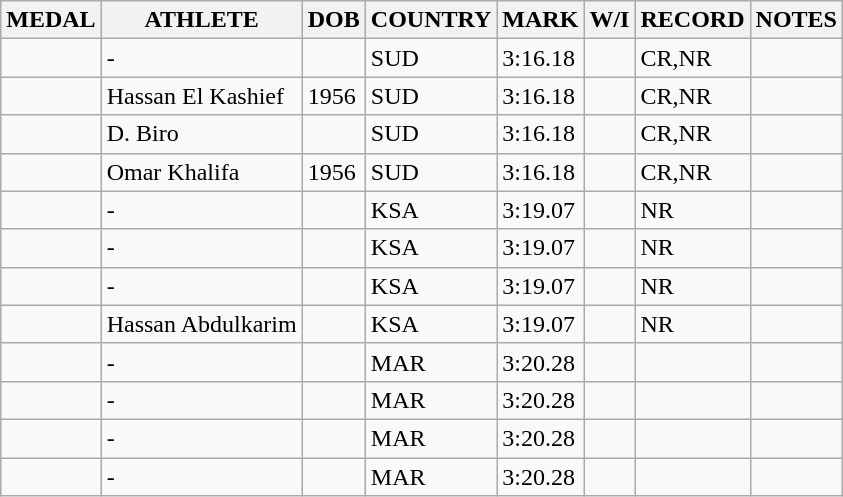<table class="wikitable">
<tr>
<th>MEDAL</th>
<th>ATHLETE</th>
<th>DOB</th>
<th>COUNTRY</th>
<th>MARK</th>
<th>W/I</th>
<th>RECORD</th>
<th>NOTES</th>
</tr>
<tr>
<td></td>
<td>-</td>
<td></td>
<td>SUD</td>
<td>3:16.18</td>
<td></td>
<td>CR,NR</td>
<td></td>
</tr>
<tr>
<td></td>
<td>Hassan El Kashief</td>
<td>1956</td>
<td>SUD</td>
<td>3:16.18</td>
<td></td>
<td>CR,NR</td>
<td></td>
</tr>
<tr>
<td></td>
<td>D. Biro</td>
<td></td>
<td>SUD</td>
<td>3:16.18</td>
<td></td>
<td>CR,NR</td>
<td></td>
</tr>
<tr>
<td></td>
<td>Omar Khalifa</td>
<td>1956</td>
<td>SUD</td>
<td>3:16.18</td>
<td></td>
<td>CR,NR</td>
<td></td>
</tr>
<tr>
<td></td>
<td>-</td>
<td></td>
<td>KSA</td>
<td>3:19.07</td>
<td></td>
<td>NR</td>
<td></td>
</tr>
<tr>
<td></td>
<td>-</td>
<td></td>
<td>KSA</td>
<td>3:19.07</td>
<td></td>
<td>NR</td>
<td></td>
</tr>
<tr>
<td></td>
<td>-</td>
<td></td>
<td>KSA</td>
<td>3:19.07</td>
<td></td>
<td>NR</td>
<td></td>
</tr>
<tr>
<td></td>
<td>Hassan Abdulkarim</td>
<td></td>
<td>KSA</td>
<td>3:19.07</td>
<td></td>
<td>NR</td>
<td></td>
</tr>
<tr>
<td></td>
<td>-</td>
<td></td>
<td>MAR</td>
<td>3:20.28</td>
<td></td>
<td></td>
<td></td>
</tr>
<tr>
<td></td>
<td>-</td>
<td></td>
<td>MAR</td>
<td>3:20.28</td>
<td></td>
<td></td>
<td></td>
</tr>
<tr>
<td></td>
<td>-</td>
<td></td>
<td>MAR</td>
<td>3:20.28</td>
<td></td>
<td></td>
<td></td>
</tr>
<tr>
<td></td>
<td>-</td>
<td></td>
<td>MAR</td>
<td>3:20.28</td>
<td></td>
<td></td>
</tr>
</table>
